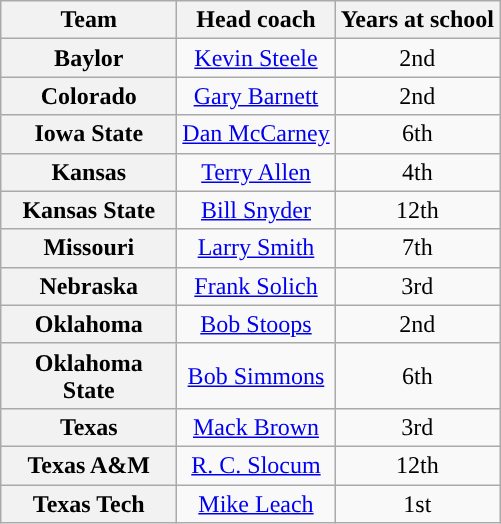<table class="wikitable sortable" style="text-align: center">
<tr>
<th style="width:110px;">Team</th>
<th>Head coach</th>
<th>Years at school</th>
</tr>
<tr>
<th>Baylor</th>
<td><a href='#'>Kevin Steele</a></td>
<td>2nd</td>
</tr>
<tr>
<th>Colorado</th>
<td><a href='#'>Gary Barnett</a></td>
<td>2nd</td>
</tr>
<tr>
<th>Iowa State</th>
<td><a href='#'>Dan McCarney</a></td>
<td>6th</td>
</tr>
<tr>
<th>Kansas</th>
<td><a href='#'>Terry Allen</a></td>
<td>4th</td>
</tr>
<tr>
<th>Kansas State</th>
<td><a href='#'>Bill Snyder</a></td>
<td>12th</td>
</tr>
<tr>
<th>Missouri</th>
<td><a href='#'>Larry Smith</a></td>
<td>7th</td>
</tr>
<tr>
<th>Nebraska</th>
<td><a href='#'>Frank Solich</a></td>
<td>3rd</td>
</tr>
<tr>
<th>Oklahoma</th>
<td><a href='#'>Bob Stoops</a></td>
<td>2nd</td>
</tr>
<tr>
<th>Oklahoma State</th>
<td><a href='#'>Bob Simmons</a></td>
<td>6th</td>
</tr>
<tr>
<th>Texas</th>
<td><a href='#'>Mack Brown</a></td>
<td>3rd</td>
</tr>
<tr>
<th>Texas A&M</th>
<td><a href='#'>R. C. Slocum</a></td>
<td>12th</td>
</tr>
<tr>
<th>Texas Tech</th>
<td><a href='#'>Mike Leach</a></td>
<td>1st</td>
</tr>
</table>
